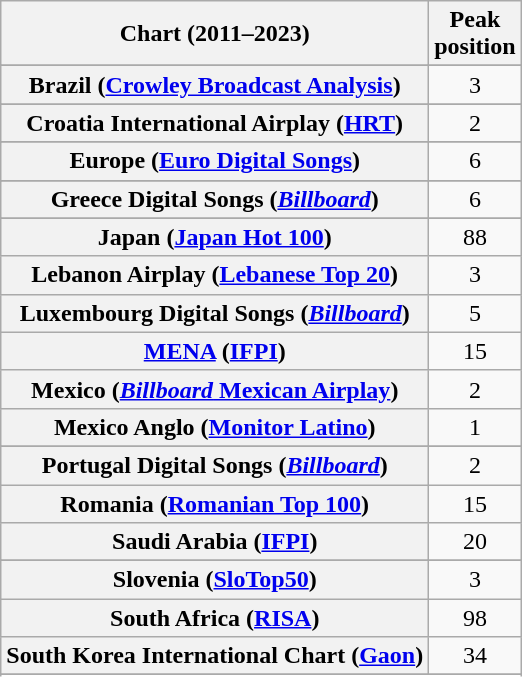<table class="wikitable sortable plainrowheaders" style="text-align:center;">
<tr>
<th scope="col">Chart (2011–2023)</th>
<th scope="col">Peak<br>position</th>
</tr>
<tr>
</tr>
<tr>
</tr>
<tr>
</tr>
<tr>
</tr>
<tr>
<th scope="row">Brazil (<a href='#'>Crowley Broadcast Analysis</a>)</th>
<td>3</td>
</tr>
<tr>
</tr>
<tr>
<th scope="row">Croatia International Airplay (<a href='#'>HRT</a>)</th>
<td style="text-align:center;">2</td>
</tr>
<tr>
</tr>
<tr>
</tr>
<tr>
</tr>
<tr>
<th scope="row">Europe (<a href='#'>Euro Digital Songs</a>)</th>
<td>6</td>
</tr>
<tr>
</tr>
<tr>
</tr>
<tr>
</tr>
<tr>
</tr>
<tr>
<th scope="row">Greece Digital Songs (<em><a href='#'>Billboard</a></em>)</th>
<td>6</td>
</tr>
<tr>
</tr>
<tr>
</tr>
<tr>
</tr>
<tr>
</tr>
<tr>
</tr>
<tr>
<th scope="row">Japan (<a href='#'>Japan Hot 100</a>)</th>
<td>88</td>
</tr>
<tr>
<th scope="row">Lebanon Airplay (<a href='#'>Lebanese Top 20</a>)</th>
<td>3</td>
</tr>
<tr>
<th scope="row">Luxembourg Digital Songs (<em><a href='#'>Billboard</a></em>)</th>
<td>5</td>
</tr>
<tr>
<th scope="row"><a href='#'>MENA</a> (<a href='#'>IFPI</a>)</th>
<td>15</td>
</tr>
<tr>
<th scope="row">Mexico (<a href='#'><em>Billboard</em> Mexican Airplay</a>)</th>
<td>2</td>
</tr>
<tr>
<th scope="row">Mexico Anglo (<a href='#'>Monitor Latino</a>)</th>
<td>1</td>
</tr>
<tr>
</tr>
<tr>
</tr>
<tr>
</tr>
<tr>
</tr>
<tr>
</tr>
<tr>
</tr>
<tr>
<th scope="row">Portugal Digital Songs (<em><a href='#'>Billboard</a></em>)</th>
<td>2</td>
</tr>
<tr>
<th scope="row">Romania (<a href='#'>Romanian Top 100</a>)</th>
<td>15</td>
</tr>
<tr>
<th scope="row">Saudi Arabia (<a href='#'>IFPI</a>)</th>
<td>20</td>
</tr>
<tr>
</tr>
<tr>
</tr>
<tr>
<th scope="row">Slovenia (<a href='#'>SloTop50</a>)</th>
<td>3</td>
</tr>
<tr>
<th scope="row">South Africa (<a href='#'>RISA</a>)</th>
<td>98</td>
</tr>
<tr>
<th scope="row">South Korea International Chart (<a href='#'>Gaon</a>)</th>
<td>34</td>
</tr>
<tr>
</tr>
<tr>
</tr>
<tr>
</tr>
<tr>
</tr>
<tr>
</tr>
<tr>
</tr>
<tr>
</tr>
<tr>
</tr>
<tr>
</tr>
<tr>
</tr>
<tr>
</tr>
<tr>
</tr>
<tr>
</tr>
<tr>
</tr>
</table>
